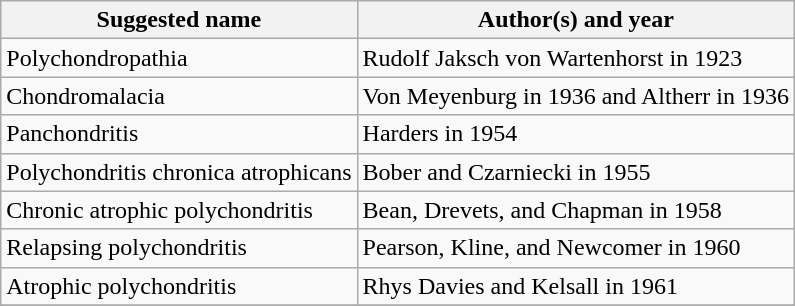<table class="wikitable">
<tr>
<th>Suggested name</th>
<th>Author(s) and year</th>
</tr>
<tr>
<td>Polychondropathia</td>
<td>Rudolf Jaksch von Wartenhorst in 1923</td>
</tr>
<tr>
<td>Chondromalacia</td>
<td>Von Meyenburg in 1936 and Altherr in 1936</td>
</tr>
<tr>
<td>Panchondritis</td>
<td>Harders in 1954</td>
</tr>
<tr>
<td>Polychondritis chronica atrophicans</td>
<td>Bober and Czarniecki in 1955</td>
</tr>
<tr>
<td>Chronic atrophic polychondritis</td>
<td>Bean, Drevets, and Chapman in 1958</td>
</tr>
<tr>
<td>Relapsing polychondritis</td>
<td>Pearson, Kline, and Newcomer in 1960</td>
</tr>
<tr>
<td>Atrophic polychondritis</td>
<td>Rhys Davies and Kelsall in 1961</td>
</tr>
<tr>
</tr>
</table>
